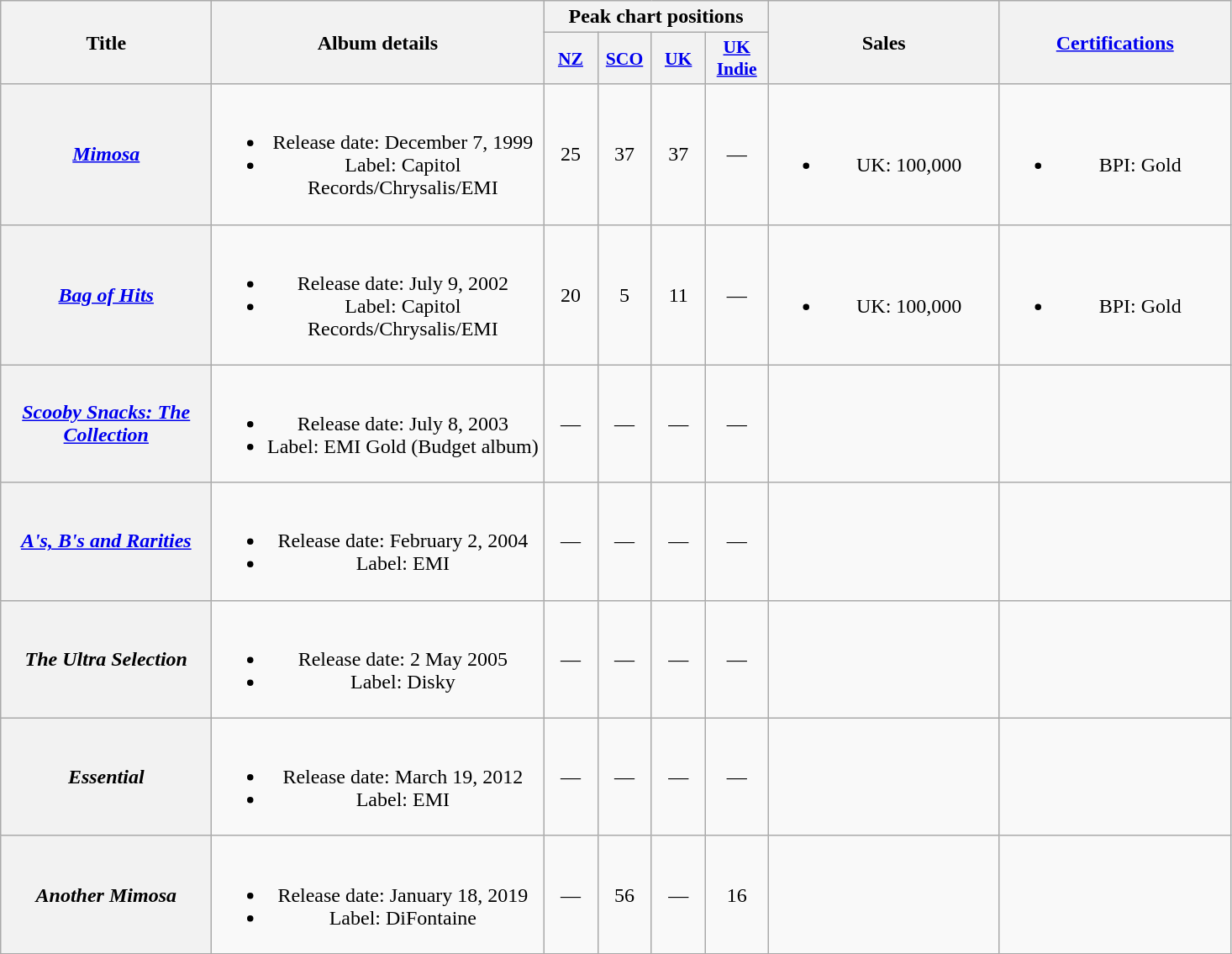<table class="wikitable plainrowheaders" style="text-align:center;">
<tr>
<th scope="col" rowspan="2" style="width:10em;">Title</th>
<th scope="col" rowspan="2" style="width:16em;">Album details</th>
<th scope="col" colspan="4">Peak chart positions</th>
<th scope="col" rowspan="2" style="width:11em;">Sales</th>
<th scope="col" rowspan="2" style="width:11em;"><a href='#'>Certifications</a></th>
</tr>
<tr>
<th scope="col" style="width:2.5em;font-size:90%;"><a href='#'>NZ</a><br></th>
<th scope="col" style="width:2.5em;font-size:90%;"><a href='#'>SCO</a><br></th>
<th scope="col" style="width:2.5em;font-size:90%;"><a href='#'>UK</a><br></th>
<th scope="col" style="width:3em;font-size:90%;"><a href='#'>UK<br>Indie</a> <br></th>
</tr>
<tr>
<th scope="row"><em><a href='#'>Mimosa</a></em></th>
<td><br><ul><li>Release date: December 7, 1999</li><li>Label: Capitol Records/Chrysalis/EMI</li></ul></td>
<td>25</td>
<td>37</td>
<td>37</td>
<td>—</td>
<td><br><ul><li>UK: 100,000</li></ul></td>
<td><br><ul><li>BPI: Gold</li></ul></td>
</tr>
<tr>
<th scope="row"><em><a href='#'>Bag of Hits</a></em></th>
<td><br><ul><li>Release date: July 9, 2002</li><li>Label: Capitol Records/Chrysalis/EMI</li></ul></td>
<td>20</td>
<td>5</td>
<td>11</td>
<td>—</td>
<td><br><ul><li>UK: 100,000</li></ul></td>
<td><br><ul><li>BPI: Gold</li></ul></td>
</tr>
<tr>
<th scope="row"><em><a href='#'>Scooby Snacks: The Collection</a></em></th>
<td><br><ul><li>Release date: July 8, 2003</li><li>Label: EMI Gold (Budget album)</li></ul></td>
<td>—</td>
<td>—</td>
<td>—</td>
<td>—</td>
<td></td>
<td></td>
</tr>
<tr>
<th scope="row"><em><a href='#'>A's, B's and Rarities</a></em></th>
<td><br><ul><li>Release date: February 2, 2004</li><li>Label: EMI</li></ul></td>
<td>—</td>
<td>—</td>
<td>—</td>
<td>—</td>
<td></td>
<td></td>
</tr>
<tr>
<th scope="row"><em>The Ultra Selection </em></th>
<td><br><ul><li>Release date: 2 May 2005</li><li>Label: Disky</li></ul></td>
<td>—</td>
<td>—</td>
<td>—</td>
<td>—</td>
<td></td>
<td></td>
</tr>
<tr>
<th scope="row"><em>Essential</em></th>
<td><br><ul><li>Release date: March 19, 2012</li><li>Label: EMI</li></ul></td>
<td>—</td>
<td>—</td>
<td>—</td>
<td>—</td>
<td></td>
<td></td>
</tr>
<tr>
<th scope="row"><em>Another Mimosa</em></th>
<td><br><ul><li>Release date: January 18, 2019</li><li>Label: DiFontaine</li></ul></td>
<td>—</td>
<td>56</td>
<td>—</td>
<td>16</td>
<td></td>
<td></td>
</tr>
<tr>
</tr>
</table>
